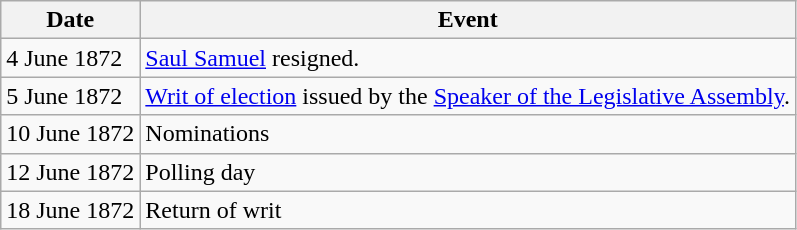<table class="wikitable">
<tr>
<th>Date</th>
<th>Event</th>
</tr>
<tr>
<td>4 June 1872</td>
<td><a href='#'>Saul Samuel</a> resigned.</td>
</tr>
<tr>
<td>5 June 1872</td>
<td><a href='#'>Writ of election</a> issued by the <a href='#'>Speaker of the Legislative Assembly</a>.</td>
</tr>
<tr>
<td>10 June 1872</td>
<td>Nominations</td>
</tr>
<tr>
<td>12 June 1872</td>
<td>Polling day</td>
</tr>
<tr>
<td>18 June 1872</td>
<td>Return of writ</td>
</tr>
</table>
